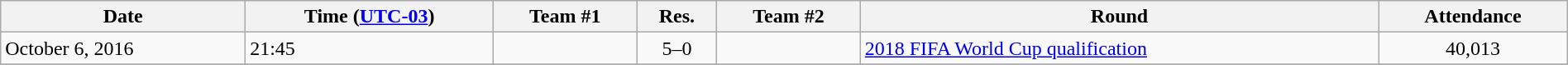<table class="wikitable"  style="text-align:left; width:100%;">
<tr>
<th>Date</th>
<th>Time (<a href='#'>UTC-03</a>)</th>
<th>Team #1</th>
<th>Res.</th>
<th>Team #2</th>
<th>Round</th>
<th>Attendance</th>
</tr>
<tr>
<td>October 6, 2016</td>
<td>21:45</td>
<td></td>
<td style="text-align:center;">5–0</td>
<td></td>
<td><a href='#'>2018 FIFA World Cup qualification</a></td>
<td style="text-align:center;">40,013</td>
</tr>
<tr>
</tr>
</table>
